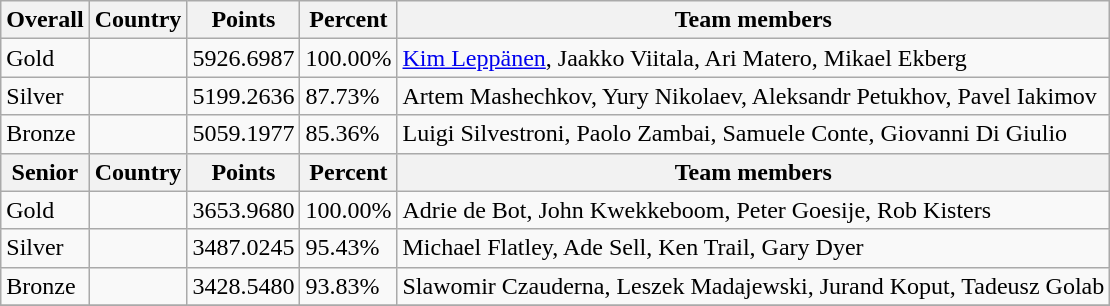<table class="wikitable sortable" style="text-align: left;">
<tr>
<th>Overall</th>
<th>Country</th>
<th>Points</th>
<th>Percent</th>
<th>Team members</th>
</tr>
<tr>
<td> Gold</td>
<td></td>
<td>5926.6987</td>
<td>100.00%</td>
<td><a href='#'>Kim Leppänen</a>, Jaakko Viitala, Ari Matero, Mikael Ekberg</td>
</tr>
<tr>
<td> Silver</td>
<td></td>
<td>5199.2636</td>
<td>87.73%</td>
<td>Artem Mashechkov, Yury Nikolaev, Aleksandr Petukhov, Pavel Iakimov</td>
</tr>
<tr>
<td> Bronze</td>
<td></td>
<td>5059.1977</td>
<td>85.36%</td>
<td>Luigi Silvestroni, Paolo Zambai, Samuele Conte, Giovanni Di Giulio</td>
</tr>
<tr>
<th>Senior</th>
<th>Country</th>
<th>Points</th>
<th>Percent</th>
<th>Team members</th>
</tr>
<tr>
<td> Gold</td>
<td></td>
<td>3653.9680</td>
<td>100.00%</td>
<td>Adrie de Bot, John Kwekkeboom, Peter Goesije, Rob Kisters</td>
</tr>
<tr>
<td> Silver</td>
<td></td>
<td>3487.0245</td>
<td>95.43%</td>
<td>Michael Flatley, Ade Sell, Ken Trail, Gary Dyer</td>
</tr>
<tr>
<td> Bronze</td>
<td></td>
<td>3428.5480</td>
<td>93.83%</td>
<td>Slawomir Czauderna, Leszek Madajewski, Jurand Koput, Tadeusz Golab</td>
</tr>
<tr>
</tr>
</table>
